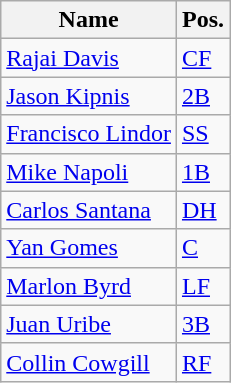<table class="wikitable">
<tr>
<th>Name</th>
<th>Pos.</th>
</tr>
<tr>
<td><a href='#'>Rajai Davis</a></td>
<td><a href='#'>CF</a></td>
</tr>
<tr>
<td><a href='#'>Jason Kipnis</a></td>
<td><a href='#'>2B</a></td>
</tr>
<tr>
<td><a href='#'>Francisco Lindor</a></td>
<td><a href='#'>SS</a></td>
</tr>
<tr>
<td><a href='#'>Mike Napoli</a></td>
<td><a href='#'>1B</a></td>
</tr>
<tr>
<td><a href='#'>Carlos Santana</a></td>
<td><a href='#'>DH</a></td>
</tr>
<tr>
<td><a href='#'>Yan Gomes</a></td>
<td><a href='#'>C</a></td>
</tr>
<tr>
<td><a href='#'>Marlon Byrd</a></td>
<td><a href='#'>LF</a></td>
</tr>
<tr>
<td><a href='#'>Juan Uribe</a></td>
<td><a href='#'>3B</a></td>
</tr>
<tr>
<td><a href='#'>Collin Cowgill</a></td>
<td><a href='#'>RF</a></td>
</tr>
</table>
